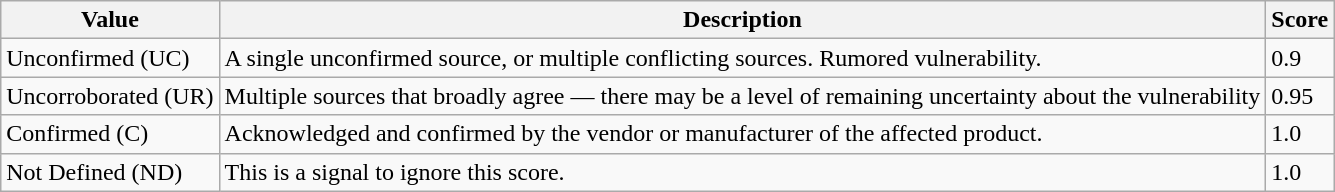<table class="wikitable">
<tr>
<th>Value</th>
<th>Description</th>
<th>Score</th>
</tr>
<tr>
<td>Unconfirmed (UC)</td>
<td>A single unconfirmed source, or multiple conflicting sources. Rumored vulnerability.</td>
<td>0.9</td>
</tr>
<tr>
<td>Uncorroborated (UR)</td>
<td>Multiple sources that broadly agree — there may be a level of remaining uncertainty about the vulnerability</td>
<td>0.95</td>
</tr>
<tr>
<td>Confirmed (C)</td>
<td>Acknowledged and confirmed by the vendor or manufacturer of the affected product.</td>
<td>1.0</td>
</tr>
<tr>
<td>Not Defined (ND)</td>
<td>This is a signal to ignore this score.</td>
<td>1.0</td>
</tr>
</table>
